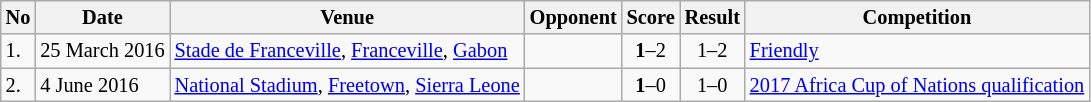<table class="wikitable" style="font-size:85%;">
<tr>
<th>No</th>
<th>Date</th>
<th>Venue</th>
<th>Opponent</th>
<th>Score</th>
<th>Result</th>
<th>Competition</th>
</tr>
<tr>
<td>1.</td>
<td>25 March 2016</td>
<td><a href='#'>Stade de Franceville</a>, <a href='#'>Franceville</a>, <a href='#'>Gabon</a></td>
<td></td>
<td align=center><strong>1</strong>–2</td>
<td align=center>1–2</td>
<td><a href='#'>Friendly</a></td>
</tr>
<tr>
<td>2.</td>
<td>4 June 2016</td>
<td><a href='#'>National Stadium</a>, <a href='#'>Freetown</a>, <a href='#'>Sierra Leone</a></td>
<td></td>
<td align=center><strong>1</strong>–0</td>
<td align=center>1–0</td>
<td><a href='#'>2017 Africa Cup of Nations qualification</a></td>
</tr>
</table>
